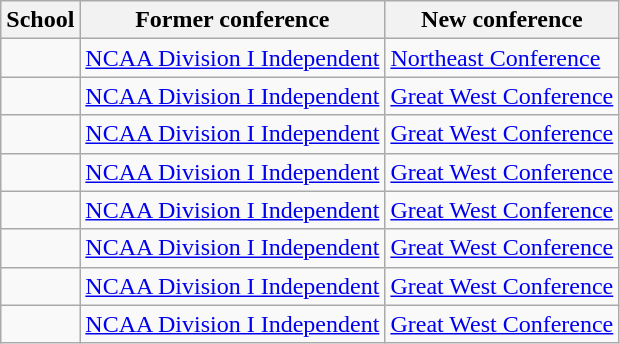<table class="wikitable sortable">
<tr>
<th>School</th>
<th>Former conference</th>
<th>New conference</th>
</tr>
<tr>
<td></td>
<td><a href='#'>NCAA Division I Independent</a></td>
<td><a href='#'>Northeast Conference</a></td>
</tr>
<tr>
<td></td>
<td><a href='#'>NCAA Division I Independent</a></td>
<td><a href='#'>Great West Conference</a></td>
</tr>
<tr>
<td></td>
<td><a href='#'>NCAA Division I Independent</a></td>
<td><a href='#'>Great West Conference</a></td>
</tr>
<tr>
<td></td>
<td><a href='#'>NCAA Division I Independent</a></td>
<td><a href='#'>Great West Conference</a></td>
</tr>
<tr>
<td></td>
<td><a href='#'>NCAA Division I Independent</a></td>
<td><a href='#'>Great West Conference</a></td>
</tr>
<tr>
<td></td>
<td><a href='#'>NCAA Division I Independent</a></td>
<td><a href='#'>Great West Conference</a></td>
</tr>
<tr>
<td></td>
<td><a href='#'>NCAA Division I Independent</a></td>
<td><a href='#'>Great West Conference</a></td>
</tr>
<tr>
<td></td>
<td><a href='#'>NCAA Division I Independent</a></td>
<td><a href='#'>Great West Conference</a></td>
</tr>
</table>
